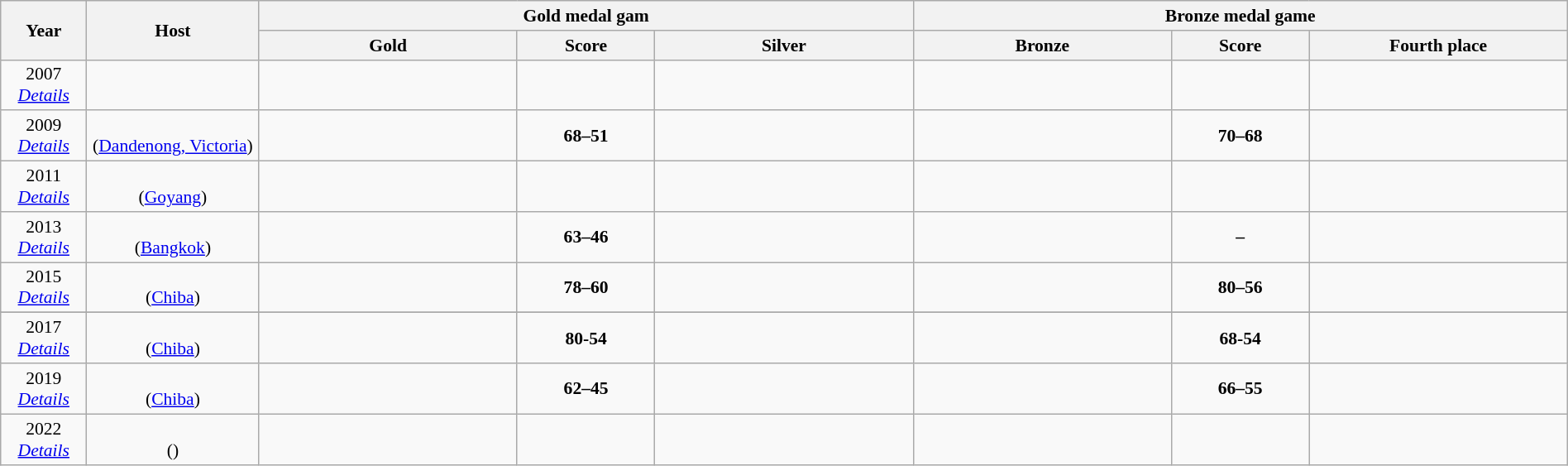<table class=wikitable style="text-align:center; font-size:90%; width:100%">
<tr>
<th rowspan=2 width=5%>Year</th>
<th rowspan=2 width=10%>Host</th>
<th colspan=3>Gold medal gam</th>
<th colspan=3>Bronze medal game</th>
</tr>
<tr>
<th width=15%>Gold</th>
<th width=8%>Score</th>
<th width=15%>Silver</th>
<th width=15%>Bronze</th>
<th width=8%>Score</th>
<th width=15%>Fourth place</th>
</tr>
<tr>
<td>2007 <br> <em><a href='#'>Details</a></em></td>
<td></td>
<td></td>
<td></td>
<td></td>
<td></td>
<td></td>
<td></td>
</tr>
<tr>
<td>2009 <br> <em><a href='#'>Details</a></em></td>
<td><br> (<a href='#'>Dandenong, Victoria</a>)</td>
<td></td>
<td><strong>68–51</strong></td>
<td></td>
<td></td>
<td><strong>70–68</strong></td>
<td></td>
</tr>
<tr>
<td>2011 <br> <em><a href='#'>Details</a></em></td>
<td><br> (<a href='#'>Goyang</a>)</td>
<td></td>
<td></td>
<td></td>
<td></td>
<td></td>
<td></td>
</tr>
<tr>
<td>2013 <br> <em><a href='#'>Details</a></em></td>
<td><br> (<a href='#'>Bangkok</a>)</td>
<td></td>
<td><strong>63–46</strong></td>
<td></td>
<td></td>
<td><strong>–</strong></td>
<td></td>
</tr>
<tr>
<td>2015 <br> <em><a href='#'>Details</a></em></td>
<td><br> (<a href='#'>Chiba</a>)</td>
<td></td>
<td><strong>78–60</strong></td>
<td></td>
<td></td>
<td><strong>80–56</strong></td>
<td></td>
</tr>
<tr>
</tr>
<tr>
<td>2017 <br> <em><a href='#'>Details</a></em></td>
<td><br> (<a href='#'>Chiba</a>)</td>
<td></td>
<td><strong>80-54</strong></td>
<td></td>
<td></td>
<td><strong>68-54</strong></td>
<td></td>
</tr>
<tr>
<td>2019 <br> <em><a href='#'>Details</a></em></td>
<td><br> (<a href='#'>Chiba</a>)</td>
<td></td>
<td><strong>62–45</strong></td>
<td></td>
<td></td>
<td><strong>66–55</strong></td>
<td></td>
</tr>
<tr>
<td>2022 <br> <em><a href='#'>Details</a></em></td>
<td><br> (<a href='#'></a>)</td>
<td></td>
<td><strong>  </strong></td>
<td></td>
<td></td>
<td><strong>  </strong></td>
<td></td>
</tr>
</table>
